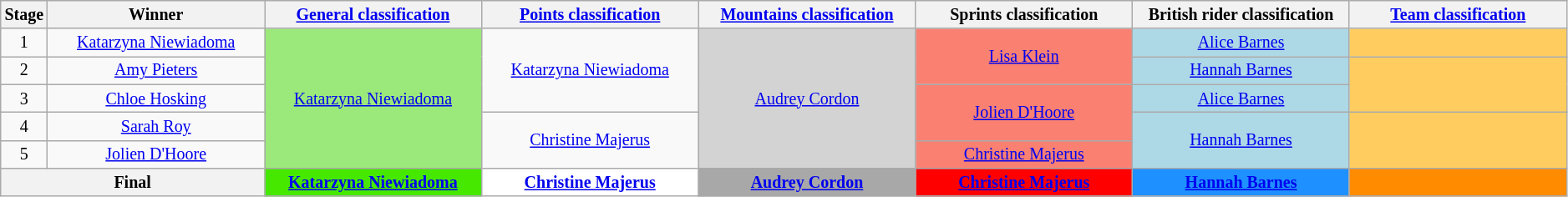<table class="wikitable" style="text-align: center; font-size:smaller;">
<tr style="background:#efefef;">
<th scope="col" style="width:2%;">Stage</th>
<th scope="col" style="width:14%;">Winner</th>
<th scope="col" style="width:14%;"><a href='#'>General classification</a><br></th>
<th scope="col" style="width:14%;"><a href='#'>Points classification</a><br></th>
<th scope="col" style="width:14%;"><a href='#'>Mountains classification</a><br></th>
<th scope="col" style="width:14%;">Sprints classification<br></th>
<th scope="col" style="width:14%;">British rider classification<br></th>
<th scope="col" style="width:14%;"><a href='#'>Team classification</a><br></th>
</tr>
<tr>
<td scope="row">1</td>
<td><a href='#'>Katarzyna Niewiadoma</a></td>
<td style="background:#9CE97B;" rowspan=5><a href='#'>Katarzyna Niewiadoma</a></td>
<td style="background:#offwhite" rowspan=3><a href='#'>Katarzyna Niewiadoma</a></td>
<td style="background:#D3D3D3;" rowspan=5><a href='#'>Audrey Cordon</a></td>
<td style="background:salmon" rowspan=2><a href='#'>Lisa Klein</a></td>
<td style="background:lightblue"><a href='#'>Alice Barnes</a></td>
<td style="background:#FFCD5F;"></td>
</tr>
<tr>
<td scope="row">2</td>
<td><a href='#'>Amy Pieters</a></td>
<td style="background:lightblue"><a href='#'>Hannah Barnes</a></td>
<td style="background:#FFCD5F;" rowspan=2></td>
</tr>
<tr>
<td scope="row">3</td>
<td><a href='#'>Chloe Hosking</a></td>
<td style="background:salmon" rowspan=2><a href='#'>Jolien D'Hoore</a></td>
<td style="background:lightblue"><a href='#'>Alice Barnes</a></td>
</tr>
<tr>
<td scope="row">4</td>
<td><a href='#'>Sarah Roy</a></td>
<td style="background:#offwhite" rowspan=2><a href='#'>Christine Majerus</a></td>
<td style="background:lightblue" rowspan=2><a href='#'>Hannah Barnes</a></td>
<td style="background:#FFCD5F;" rowspan=2></td>
</tr>
<tr>
<td scope="row">5</td>
<td><a href='#'>Jolien D'Hoore</a></td>
<td style="background:salmon"><a href='#'>Christine Majerus</a></td>
</tr>
<tr>
<th scope="row" colspan="2">Final</th>
<th style="background:#46E800;"><a href='#'>Katarzyna Niewiadoma</a></th>
<th style="background:white"><a href='#'>Christine Majerus</a></th>
<th style="background:#a8a8a8;"><a href='#'>Audrey Cordon</a></th>
<th style="background:red;"><a href='#'>Christine Majerus</a></th>
<th style="background:dodgerblue;"><a href='#'>Hannah Barnes</a></th>
<th style="background:#FF8C00;"></th>
</tr>
</table>
